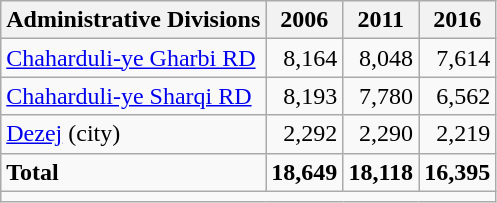<table class="wikitable">
<tr>
<th>Administrative Divisions</th>
<th>2006</th>
<th>2011</th>
<th>2016</th>
</tr>
<tr>
<td><a href='#'>Chaharduli-ye Gharbi RD</a></td>
<td style="text-align: right;">8,164</td>
<td style="text-align: right;">8,048</td>
<td style="text-align: right;">7,614</td>
</tr>
<tr>
<td><a href='#'>Chaharduli-ye Sharqi RD</a></td>
<td style="text-align: right;">8,193</td>
<td style="text-align: right;">7,780</td>
<td style="text-align: right;">6,562</td>
</tr>
<tr>
<td><a href='#'>Dezej</a> (city)</td>
<td style="text-align: right;">2,292</td>
<td style="text-align: right;">2,290</td>
<td style="text-align: right;">2,219</td>
</tr>
<tr>
<td><strong>Total</strong></td>
<td style="text-align: right;"><strong>18,649</strong></td>
<td style="text-align: right;"><strong>18,118</strong></td>
<td style="text-align: right;"><strong>16,395</strong></td>
</tr>
<tr>
<td colspan=4></td>
</tr>
</table>
